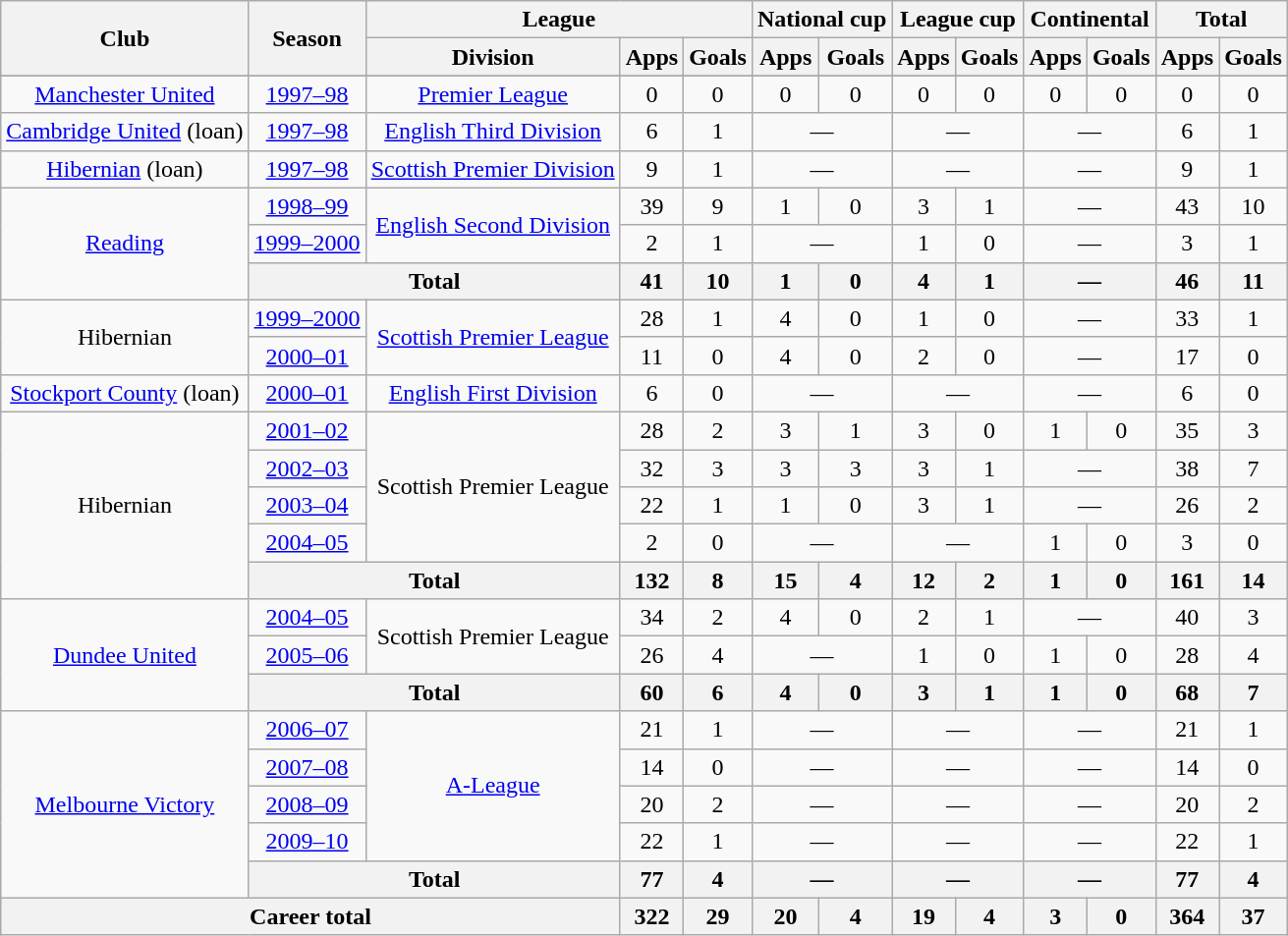<table class="wikitable" style="text-align:center">
<tr>
<th rowspan="2">Club</th>
<th rowspan="2">Season</th>
<th colspan="3">League</th>
<th colspan="2">National cup</th>
<th colspan="2">League cup</th>
<th colspan="2">Continental</th>
<th colspan="2">Total</th>
</tr>
<tr>
<th>Division</th>
<th>Apps</th>
<th>Goals</th>
<th>Apps</th>
<th>Goals</th>
<th>Apps</th>
<th>Goals</th>
<th>Apps</th>
<th>Goals</th>
<th>Apps</th>
<th>Goals</th>
</tr>
<tr>
</tr>
<tr>
<td><a href='#'>Manchester United</a></td>
<td><a href='#'>1997–98</a></td>
<td><a href='#'>Premier League</a></td>
<td>0</td>
<td>0</td>
<td>0</td>
<td>0</td>
<td>0</td>
<td>0</td>
<td>0</td>
<td>0</td>
<td>0</td>
<td>0</td>
</tr>
<tr>
<td><a href='#'>Cambridge United</a> (loan)</td>
<td><a href='#'>1997–98</a></td>
<td><a href='#'>English Third Division</a></td>
<td>6</td>
<td>1</td>
<td colspan="2">—</td>
<td colspan="2">—</td>
<td colspan="2">—</td>
<td>6</td>
<td>1</td>
</tr>
<tr>
<td><a href='#'>Hibernian</a> (loan)</td>
<td><a href='#'>1997–98</a></td>
<td><a href='#'>Scottish Premier Division</a></td>
<td>9</td>
<td>1</td>
<td colspan="2">—</td>
<td colspan="2">—</td>
<td colspan="2">—</td>
<td>9</td>
<td>1</td>
</tr>
<tr>
<td rowspan="3"><a href='#'>Reading</a></td>
<td><a href='#'>1998–99</a></td>
<td rowspan="2"><a href='#'>English Second Division</a></td>
<td>39</td>
<td>9</td>
<td>1</td>
<td>0</td>
<td>3</td>
<td>1</td>
<td colspan="2">—</td>
<td>43</td>
<td>10</td>
</tr>
<tr>
<td><a href='#'>1999–2000</a></td>
<td>2</td>
<td>1</td>
<td colspan="2">—</td>
<td>1</td>
<td>0</td>
<td colspan="2">—</td>
<td>3</td>
<td>1</td>
</tr>
<tr>
<th colspan="2">Total</th>
<th>41</th>
<th>10</th>
<th>1</th>
<th>0</th>
<th>4</th>
<th>1</th>
<th colspan="2">—</th>
<th>46</th>
<th>11</th>
</tr>
<tr>
<td rowspan="2">Hibernian</td>
<td><a href='#'>1999–2000</a></td>
<td rowspan="2"><a href='#'>Scottish Premier League</a></td>
<td>28</td>
<td>1</td>
<td>4</td>
<td>0</td>
<td>1</td>
<td>0</td>
<td colspan="2">—</td>
<td>33</td>
<td>1</td>
</tr>
<tr>
<td><a href='#'>2000–01</a></td>
<td>11</td>
<td>0</td>
<td>4</td>
<td>0</td>
<td>2</td>
<td>0</td>
<td colspan="2">—</td>
<td>17</td>
<td>0</td>
</tr>
<tr>
<td><a href='#'>Stockport County</a> (loan)</td>
<td><a href='#'>2000–01</a></td>
<td><a href='#'>English First Division</a></td>
<td>6</td>
<td>0</td>
<td colspan="2">—</td>
<td colspan="2">—</td>
<td colspan="2">—</td>
<td>6</td>
<td>0</td>
</tr>
<tr>
<td rowspan="5">Hibernian</td>
<td><a href='#'>2001–02</a></td>
<td rowspan="4">Scottish Premier League</td>
<td>28</td>
<td>2</td>
<td>3</td>
<td>1</td>
<td>3</td>
<td>0</td>
<td>1</td>
<td>0</td>
<td>35</td>
<td>3</td>
</tr>
<tr>
<td><a href='#'>2002–03</a></td>
<td>32</td>
<td>3</td>
<td>3</td>
<td>3</td>
<td>3</td>
<td>1</td>
<td colspan="2">—</td>
<td>38</td>
<td>7</td>
</tr>
<tr>
<td><a href='#'>2003–04</a></td>
<td>22</td>
<td>1</td>
<td>1</td>
<td>0</td>
<td>3</td>
<td>1</td>
<td colspan="2">—</td>
<td>26</td>
<td>2</td>
</tr>
<tr>
<td><a href='#'>2004–05</a></td>
<td>2</td>
<td>0</td>
<td colspan="2">—</td>
<td colspan="2">—</td>
<td>1</td>
<td>0</td>
<td>3</td>
<td>0</td>
</tr>
<tr>
<th colspan="2">Total</th>
<th>132</th>
<th>8</th>
<th>15</th>
<th>4</th>
<th>12</th>
<th>2</th>
<th>1</th>
<th>0</th>
<th>161</th>
<th>14</th>
</tr>
<tr>
<td rowspan="3"><a href='#'>Dundee United</a></td>
<td><a href='#'>2004–05</a></td>
<td rowspan="2">Scottish Premier League</td>
<td>34</td>
<td>2</td>
<td>4</td>
<td>0</td>
<td>2</td>
<td>1</td>
<td colspan="2">—</td>
<td>40</td>
<td>3</td>
</tr>
<tr>
<td><a href='#'>2005–06</a></td>
<td>26</td>
<td>4</td>
<td colspan="2">—</td>
<td>1</td>
<td>0</td>
<td>1</td>
<td>0</td>
<td>28</td>
<td>4</td>
</tr>
<tr>
<th colspan="2">Total</th>
<th>60</th>
<th>6</th>
<th>4</th>
<th>0</th>
<th>3</th>
<th>1</th>
<th>1</th>
<th>0</th>
<th>68</th>
<th>7</th>
</tr>
<tr>
<td rowspan="5"><a href='#'>Melbourne Victory</a></td>
<td><a href='#'>2006–07</a></td>
<td rowspan="4"><a href='#'>A-League</a></td>
<td>21</td>
<td>1</td>
<td colspan="2">—</td>
<td colspan="2">—</td>
<td colspan="2">—</td>
<td>21</td>
<td>1</td>
</tr>
<tr>
<td><a href='#'>2007–08</a></td>
<td>14</td>
<td>0</td>
<td colspan="2">—</td>
<td colspan="2">—</td>
<td colspan="2">—</td>
<td>14</td>
<td>0</td>
</tr>
<tr>
<td><a href='#'>2008–09</a></td>
<td>20</td>
<td>2</td>
<td colspan="2">—</td>
<td colspan="2">—</td>
<td colspan="2">—</td>
<td>20</td>
<td>2</td>
</tr>
<tr>
<td><a href='#'>2009–10</a></td>
<td>22</td>
<td>1</td>
<td colspan="2">—</td>
<td colspan="2">—</td>
<td colspan="2">—</td>
<td>22</td>
<td>1</td>
</tr>
<tr>
<th colspan="2">Total</th>
<th>77</th>
<th>4</th>
<th colspan="2">—</th>
<th colspan="2">—</th>
<th colspan="2">—</th>
<th>77</th>
<th>4</th>
</tr>
<tr>
<th colspan="3">Career total</th>
<th>322</th>
<th>29</th>
<th>20</th>
<th>4</th>
<th>19</th>
<th>4</th>
<th>3</th>
<th>0</th>
<th>364</th>
<th>37</th>
</tr>
</table>
